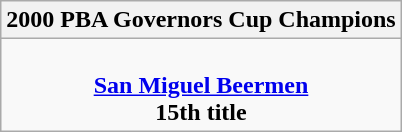<table class=wikitable style="text-align:center; margin:auto">
<tr>
<th>2000 PBA Governors Cup Champions</th>
</tr>
<tr>
<td><br> <strong><a href='#'>San Miguel Beermen</a></strong> <br> <strong>15th title</strong></td>
</tr>
</table>
